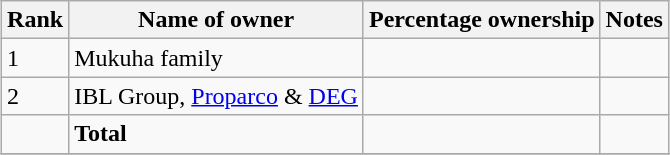<table class="wikitable sortable" style="margin: 0.5em auto">
<tr>
<th>Rank</th>
<th>Name of owner</th>
<th>Percentage ownership</th>
<th>Notes</th>
</tr>
<tr>
<td>1</td>
<td>Mukuha family</td>
<td></td>
<td></td>
</tr>
<tr>
<td>2</td>
<td>IBL Group, <a href='#'>Proparco</a> & <a href='#'>DEG</a></td>
<td></td>
<td></td>
</tr>
<tr>
<td></td>
<td><strong>Total</strong></td>
<td></td>
<td></td>
</tr>
<tr>
</tr>
</table>
